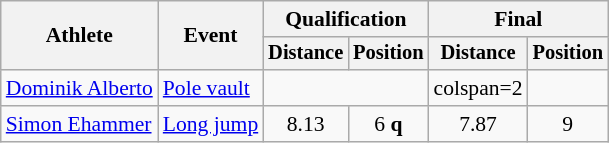<table class=wikitable style=font-size:90%>
<tr>
<th rowspan=2>Athlete</th>
<th rowspan=2>Event</th>
<th colspan=2>Qualification</th>
<th colspan=2>Final</th>
</tr>
<tr style=font-size:95%>
<th>Distance</th>
<th>Position</th>
<th>Distance</th>
<th>Position</th>
</tr>
<tr align=center>
<td align=left><a href='#'>Dominik Alberto</a></td>
<td align=left><a href='#'>Pole vault</a></td>
<td colspan=2></td>
<td>colspan=2 </td>
</tr>
<tr align=center>
<td align=left><a href='#'>Simon Ehammer</a></td>
<td align=left><a href='#'>Long jump</a></td>
<td>8.13</td>
<td>6 <strong>q</strong></td>
<td>7.87</td>
<td>9</td>
</tr>
</table>
